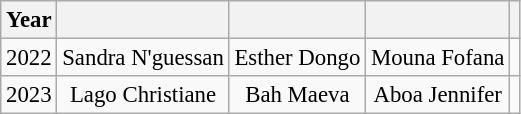<table class="wikitable " style="font-size: 95%; text-align:center;">
<tr>
<th>Year</th>
<th></th>
<th></th>
<th></th>
<th></th>
</tr>
<tr>
<td>2022</td>
<td>Sandra N'guessan</td>
<td>Esther Dongo</td>
<td>Mouna Fofana</td>
<td></td>
</tr>
<tr>
<td>2023</td>
<td>Lago Christiane</td>
<td>Bah Maeva</td>
<td>Aboa Jennifer</td>
<td></td>
</tr>
</table>
